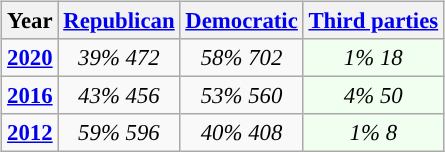<table class="wikitable" style="float:right; font-size:95%;">
<tr bgcolor=lightgrey>
<th>Year</th>
<th><a href='#'>Republican</a></th>
<th><a href='#'>Democratic</a></th>
<th><a href='#'>Third parties</a></th>
</tr>
<tr>
<td style="text-align:center; "><strong><a href='#'>2020</a></strong></td>
<td style="text-align:center; "><em>39%</em> <em>472</em></td>
<td style="text-align:center; "><em>58%</em> <em>702</em></td>
<td style="text-align:center; background:honeyDew;"><em>1%</em> <em>18</em></td>
</tr>
<tr>
<td style="text-align:center; "><strong><a href='#'>2016</a></strong></td>
<td style="text-align:center; "><em>43%</em> <em>456</em></td>
<td style="text-align:center; "><em>53%</em> <em>560</em></td>
<td style="text-align:center; background:honeyDew;"><em>4%</em> <em>50</em></td>
</tr>
<tr>
<td style="text-align:center; "><strong><a href='#'>2012</a></strong></td>
<td style="text-align:center; "><em>59%</em> <em>596</em></td>
<td style="text-align:center; "><em>40%</em> <em>408</em></td>
<td style="text-align:center; background:honeyDew;"><em>1%</em> <em>8</em></td>
</tr>
</table>
